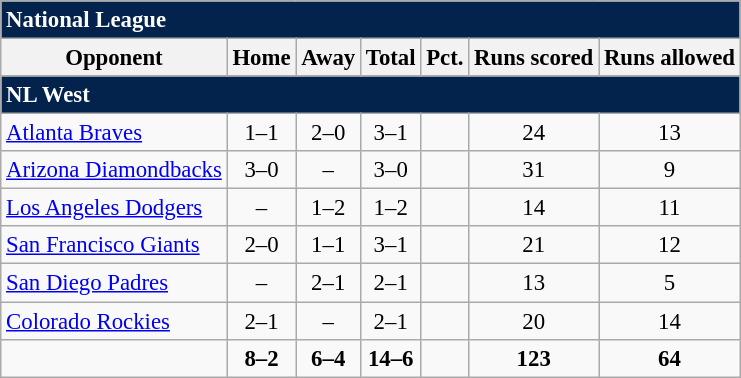<table class="wikitable" style="font-size: 95%; text-align: center">
<tr>
<td colspan="7" style="text-align:left; background:#03224c;color:#fff"><strong>National League</strong></td>
</tr>
<tr>
<th>Opponent</th>
<th>Home</th>
<th>Away</th>
<th>Total</th>
<th>Pct.</th>
<th>Runs scored</th>
<th>Runs allowed</th>
</tr>
<tr>
<td colspan="7" style="text-align:left; background:#03224c;color:#fff"><strong>NL West</strong></td>
</tr>
<tr>
<td style="text-align:left"><a href='#'>Atlanta Braves</a></td>
<td>1–1</td>
<td>2–0</td>
<td>3–1</td>
<td></td>
<td>24</td>
<td>13</td>
</tr>
<tr>
<td style="text-align:left"><a href='#'>Arizona Diamondbacks</a></td>
<td>3–0</td>
<td>–</td>
<td>3–0</td>
<td></td>
<td>31</td>
<td>9</td>
</tr>
<tr>
<td style="text-align:left"><a href='#'>Los Angeles Dodgers</a></td>
<td>–</td>
<td>1–2</td>
<td>1–2</td>
<td></td>
<td>14</td>
<td>11</td>
</tr>
<tr>
<td style="text-align:left"><a href='#'>San Francisco Giants</a></td>
<td>2–0</td>
<td>1–1</td>
<td>3–1</td>
<td></td>
<td>21</td>
<td>12</td>
</tr>
<tr>
<td style="text-align:left"><a href='#'>San Diego Padres</a></td>
<td>–</td>
<td>2–1</td>
<td>2–1</td>
<td></td>
<td>13</td>
<td>5</td>
</tr>
<tr>
<td style="text-align:left"><a href='#'>Colorado Rockies</a></td>
<td>2–1</td>
<td>–</td>
<td>2–1</td>
<td></td>
<td>20</td>
<td>14</td>
</tr>
<tr style="font-weight:bold">
<td></td>
<td>8–2</td>
<td>6–4</td>
<td>14–6</td>
<td></td>
<td>123</td>
<td>64</td>
</tr>
</table>
